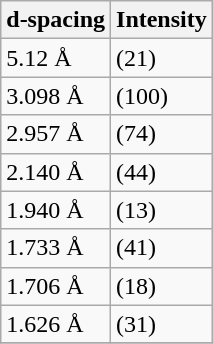<table class="wikitable">
<tr>
<th>d-spacing</th>
<th>Intensity</th>
</tr>
<tr>
<td>5.12 Å</td>
<td>(21)</td>
</tr>
<tr>
<td>3.098 Å</td>
<td>(100)</td>
</tr>
<tr>
<td>2.957 Å</td>
<td>(74)</td>
</tr>
<tr>
<td>2.140 Å</td>
<td>(44)</td>
</tr>
<tr>
<td>1.940 Å</td>
<td>(13)</td>
</tr>
<tr>
<td>1.733 Å</td>
<td>(41)</td>
</tr>
<tr>
<td>1.706 Å</td>
<td>(18)</td>
</tr>
<tr>
<td>1.626 Å</td>
<td>(31)</td>
</tr>
<tr>
</tr>
</table>
